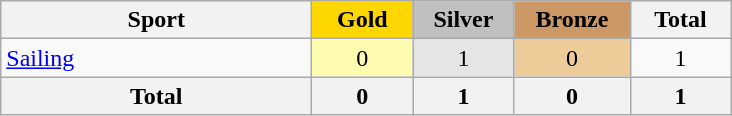<table class="wikitable sortable" style="text-align:center;">
<tr>
<th width=200>Sport</th>
<td bgcolor=gold width=60><strong>Gold</strong></td>
<td bgcolor=silver width=60><strong>Silver</strong></td>
<td bgcolor=#cc9966 width=70><strong>Bronze</strong></td>
<th width=60>Total</th>
</tr>
<tr>
<td align=left><a href='#'>Sailing</a></td>
<td bgcolor=#fffcaf>0</td>
<td bgcolor=#e5e5e5>1</td>
<td bgcolor=#eecc99>0</td>
<td>1</td>
</tr>
<tr>
<th>Total</th>
<th>0</th>
<th>1</th>
<th>0</th>
<th>1</th>
</tr>
</table>
